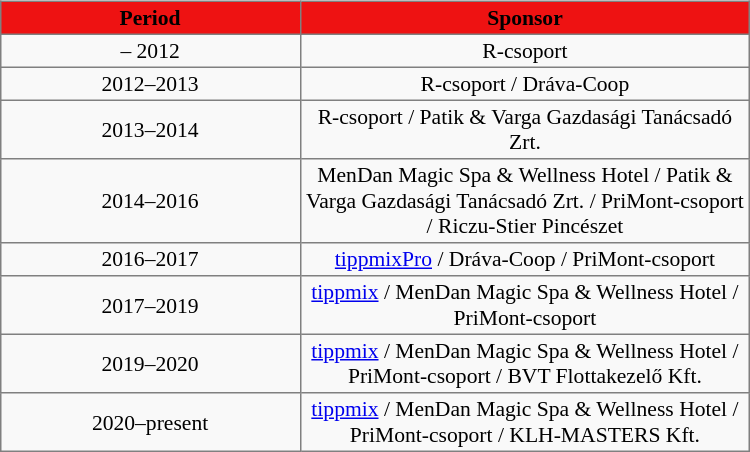<table width=50% align="center">
<tr>
<td valign=top width=60%><br><table align=center border=1 width=80% cellpadding="2" cellspacing="0" border=" 1px #aaa solid" style="background: #f9f9f9; border-collapse: collapse; font-size: 90%; text-align: center">
<tr align=center bgcolor=#EE1212 style=“color:black;">
<th width=40%><span>Period</span></th>
<th width=60%><span>Sponsor</span></th>
</tr>
<tr>
<td align=center> – 2012</td>
<td>R-csoport</td>
</tr>
<tr>
<td align=center>2012–2013</td>
<td>R-csoport / Dráva-Coop</td>
</tr>
<tr>
<td align=center>2013–2014</td>
<td>R-csoport / Patik & Varga Gazdasági Tanácsadó Zrt.</td>
</tr>
<tr>
<td align=center>2014–2016</td>
<td>MenDan Magic Spa & Wellness Hotel / Patik & Varga Gazdasági Tanácsadó Zrt. / PriMont-csoport / Riczu-Stier Pincészet</td>
</tr>
<tr>
<td align=center>2016–2017</td>
<td><a href='#'>tippmixPro</a> / Dráva-Coop / PriMont-csoport</td>
</tr>
<tr>
<td align=center>2017–2019</td>
<td><a href='#'>tippmix</a> / MenDan Magic Spa & Wellness Hotel / PriMont-csoport</td>
</tr>
<tr>
<td align=center>2019–2020</td>
<td><a href='#'>tippmix</a> / MenDan Magic Spa & Wellness Hotel / PriMont-csoport / BVT Flottakezelő Kft.</td>
</tr>
<tr>
<td align=center>2020–present</td>
<td><a href='#'>tippmix</a> / MenDan Magic Spa & Wellness Hotel / PriMont-csoport / KLH-MASTERS Kft.</td>
</tr>
</table>
</td>
</tr>
</table>
